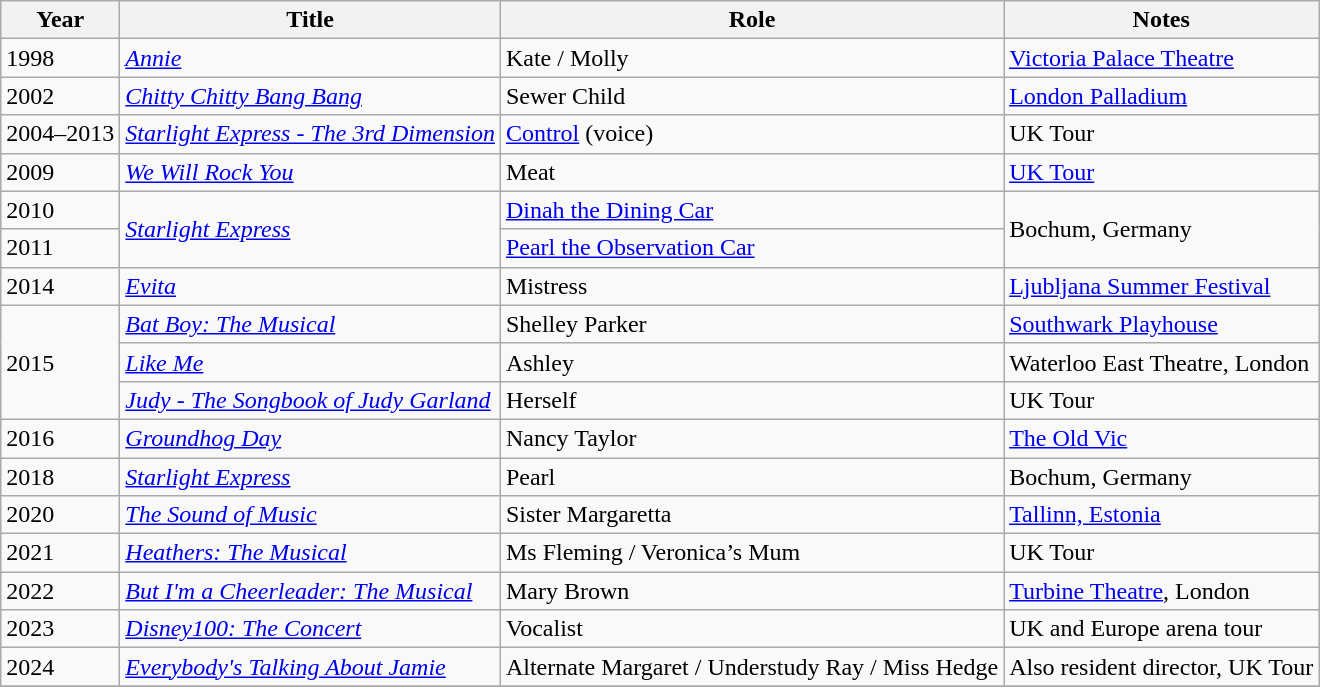<table class="wikitable sortable">
<tr>
<th>Year</th>
<th>Title</th>
<th>Role</th>
<th>Notes</th>
</tr>
<tr>
<td>1998</td>
<td><em><a href='#'>Annie</a></em></td>
<td>Kate / Molly</td>
<td><a href='#'>Victoria Palace Theatre</a></td>
</tr>
<tr>
<td>2002</td>
<td><em><a href='#'>Chitty Chitty Bang Bang</a></em></td>
<td>Sewer Child</td>
<td><a href='#'>London Palladium</a></td>
</tr>
<tr>
<td>2004–2013</td>
<td><em><a href='#'>Starlight Express - The 3rd Dimension</a></em></td>
<td><a href='#'>Control</a> (voice)</td>
<td>UK Tour</td>
</tr>
<tr>
<td>2009</td>
<td><em><a href='#'>We Will Rock You</a></em></td>
<td>Meat</td>
<td><a href='#'>UK Tour</a></td>
</tr>
<tr>
<td>2010</td>
<td rowspan=2><em><a href='#'>Starlight Express</a></em></td>
<td><a href='#'>Dinah the Dining Car</a></td>
<td rowspan=2>Bochum, Germany</td>
</tr>
<tr>
<td>2011</td>
<td><a href='#'>Pearl the Observation Car</a></td>
</tr>
<tr>
<td>2014</td>
<td><a href='#'><em>Evita</em></a></td>
<td>Mistress</td>
<td><a href='#'>Ljubljana Summer Festival</a></td>
</tr>
<tr>
<td rowspan=3>2015</td>
<td><em><a href='#'>Bat Boy: The Musical</a></em></td>
<td>Shelley Parker</td>
<td><a href='#'>Southwark Playhouse</a></td>
</tr>
<tr>
<td><em><a href='#'>Like Me</a></em></td>
<td>Ashley</td>
<td>Waterloo East Theatre, London</td>
</tr>
<tr>
<td><em><a href='#'>Judy - The Songbook of Judy Garland</a></em></td>
<td>Herself</td>
<td>UK Tour</td>
</tr>
<tr>
<td>2016</td>
<td><em><a href='#'>Groundhog Day</a></em></td>
<td>Nancy Taylor</td>
<td><a href='#'>The Old Vic</a></td>
</tr>
<tr>
<td>2018</td>
<td><em><a href='#'>Starlight Express</a></em></td>
<td>Pearl</td>
<td>Bochum, Germany</td>
</tr>
<tr>
<td>2020</td>
<td><em><a href='#'>The Sound of Music</a></em></td>
<td>Sister Margaretta</td>
<td><a href='#'>Tallinn, Estonia</a></td>
</tr>
<tr>
<td>2021</td>
<td><em><a href='#'>Heathers: The Musical</a></em></td>
<td>Ms Fleming / Veronica’s Mum</td>
<td>UK Tour</td>
</tr>
<tr>
<td>2022</td>
<td><a href='#'><em>But I'm a Cheerleader: The Musical</em></a></td>
<td>Mary Brown</td>
<td><a href='#'>Turbine Theatre</a>, London</td>
</tr>
<tr>
<td>2023</td>
<td><a href='#'><em>Disney100: The Concert</em></a></td>
<td>Vocalist</td>
<td>UK and Europe arena tour</td>
</tr>
<tr>
<td>2024</td>
<td><em><a href='#'>Everybody's Talking About Jamie</a></em></td>
<td>Alternate Margaret / Understudy Ray / Miss Hedge</td>
<td>Also resident director, UK Tour</td>
</tr>
<tr>
</tr>
</table>
